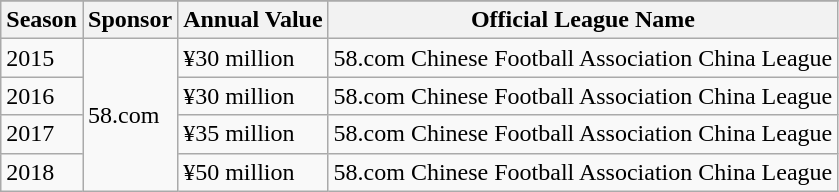<table class="wikitable">
<tr>
</tr>
<tr>
<th>Season</th>
<th>Sponsor</th>
<th>Annual Value</th>
<th>Official League Name</th>
</tr>
<tr>
<td>2015</td>
<td rowspan="4">58.com</td>
<td>¥30  million</td>
<td>58.com Chinese Football Association China League</td>
</tr>
<tr>
<td>2016</td>
<td>¥30  million</td>
<td>58.com Chinese Football Association China League</td>
</tr>
<tr>
<td>2017</td>
<td>¥35  million</td>
<td>58.com Chinese Football Association China League</td>
</tr>
<tr>
<td>2018</td>
<td>¥50  million</td>
<td>58.com Chinese Football Association China League</td>
</tr>
</table>
